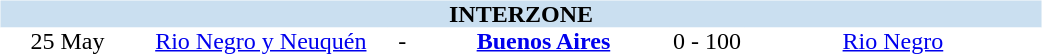<table table width=700>
<tr>
<td width=700 valign="top"><br><table border=0 cellspacing=0 cellpadding=0 style="font-size: 100%; border-collapse: collapse;" width=100%>
<tr bgcolor="#CADFF0">
<td style="font-size:100%"; align="center" colspan="6"><strong>INTERZONE</strong></td>
</tr>
<tr align=center bgcolor=#FFFFFF>
<td width=90>25 May</td>
<td width=170><a href='#'>Rio Negro y Neuquén</a></td>
<td width=20>-</td>
<td width=170><strong><a href='#'>Buenos Aires</a></strong></td>
<td width=50>0 - 100</td>
<td width=200><a href='#'>Rio Negro</a></td>
</tr>
</table>
</td>
</tr>
</table>
